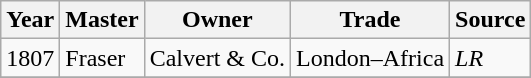<table class=" wikitable">
<tr>
<th>Year</th>
<th>Master</th>
<th>Owner</th>
<th>Trade</th>
<th>Source</th>
</tr>
<tr>
<td>1807</td>
<td>Fraser</td>
<td>Calvert & Co.</td>
<td>London–Africa</td>
<td><em>LR</em></td>
</tr>
<tr>
</tr>
</table>
